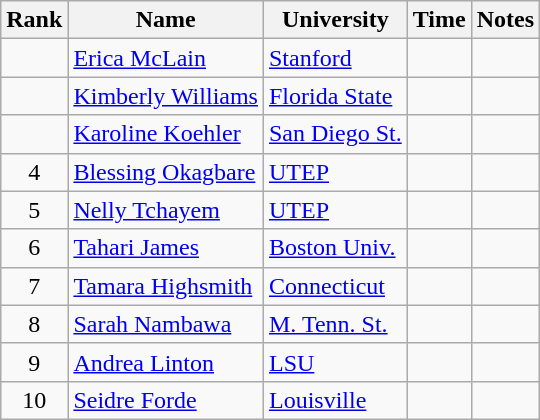<table class="wikitable sortable" style="text-align:center">
<tr>
<th>Rank</th>
<th>Name</th>
<th>University</th>
<th>Time</th>
<th>Notes</th>
</tr>
<tr>
<td></td>
<td align=left><a href='#'>Erica McLain</a></td>
<td align=left><a href='#'>Stanford</a></td>
<td></td>
<td></td>
</tr>
<tr>
<td></td>
<td align=left><a href='#'>Kimberly Williams</a></td>
<td align=left><a href='#'>Florida State</a></td>
<td></td>
<td></td>
</tr>
<tr>
<td></td>
<td align=left><a href='#'>Karoline Koehler</a></td>
<td align="left"><a href='#'>San Diego St.</a></td>
<td></td>
<td></td>
</tr>
<tr>
<td>4</td>
<td align=left><a href='#'>Blessing Okagbare</a> </td>
<td align=left><a href='#'>UTEP</a></td>
<td></td>
<td></td>
</tr>
<tr>
<td>5</td>
<td align=left><a href='#'>Nelly Tchayem</a> </td>
<td align=left><a href='#'>UTEP</a></td>
<td></td>
<td></td>
</tr>
<tr>
<td>6</td>
<td align=left><a href='#'>Tahari James</a></td>
<td align="left"><a href='#'>Boston Univ.</a></td>
<td></td>
<td></td>
</tr>
<tr>
<td>7</td>
<td align=left><a href='#'>Tamara Highsmith</a></td>
<td align="left"><a href='#'>Connecticut</a></td>
<td></td>
<td></td>
</tr>
<tr>
<td>8</td>
<td align=left><a href='#'>Sarah Nambawa</a> </td>
<td align=left><a href='#'>M. Tenn. St.</a></td>
<td></td>
<td></td>
</tr>
<tr>
<td>9</td>
<td align=left><a href='#'>Andrea Linton</a></td>
<td align="left"><a href='#'>LSU</a></td>
<td></td>
<td></td>
</tr>
<tr>
<td>10</td>
<td align=left><a href='#'>Seidre Forde</a></td>
<td align="left"><a href='#'>Louisville</a></td>
<td></td>
<td></td>
</tr>
</table>
